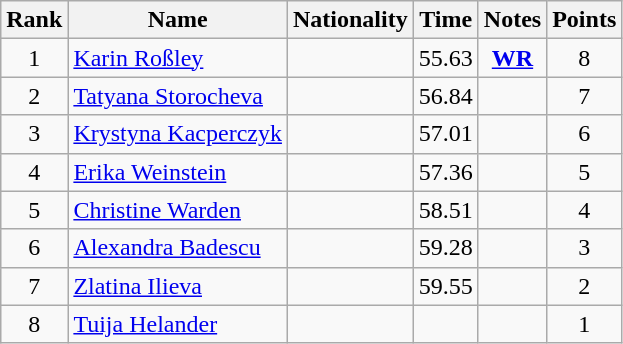<table class="wikitable sortable" style="text-align:center">
<tr>
<th>Rank</th>
<th>Name</th>
<th>Nationality</th>
<th>Time</th>
<th>Notes</th>
<th>Points</th>
</tr>
<tr>
<td>1</td>
<td align=left><a href='#'>Karin Roßley</a></td>
<td align=left></td>
<td>55.63</td>
<td><strong><a href='#'>WR</a></strong></td>
<td>8</td>
</tr>
<tr>
<td>2</td>
<td align=left><a href='#'>Tatyana Storocheva</a></td>
<td align=left></td>
<td>56.84</td>
<td></td>
<td>7</td>
</tr>
<tr>
<td>3</td>
<td align=left><a href='#'>Krystyna Kacperczyk</a></td>
<td align=left></td>
<td>57.01</td>
<td></td>
<td>6</td>
</tr>
<tr>
<td>4</td>
<td align=left><a href='#'>Erika Weinstein</a></td>
<td align=left></td>
<td>57.36</td>
<td></td>
<td>5</td>
</tr>
<tr>
<td>5</td>
<td align=left><a href='#'>Christine Warden</a></td>
<td align=left></td>
<td>58.51</td>
<td></td>
<td>4</td>
</tr>
<tr>
<td>6</td>
<td align=left><a href='#'>Alexandra Badescu</a></td>
<td align=left></td>
<td>59.28</td>
<td></td>
<td>3</td>
</tr>
<tr>
<td>7</td>
<td align=left><a href='#'>Zlatina Ilieva</a></td>
<td align=left></td>
<td>59.55</td>
<td></td>
<td>2</td>
</tr>
<tr>
<td>8</td>
<td align=left><a href='#'>Tuija Helander</a></td>
<td align=left></td>
<td></td>
<td></td>
<td>1</td>
</tr>
</table>
